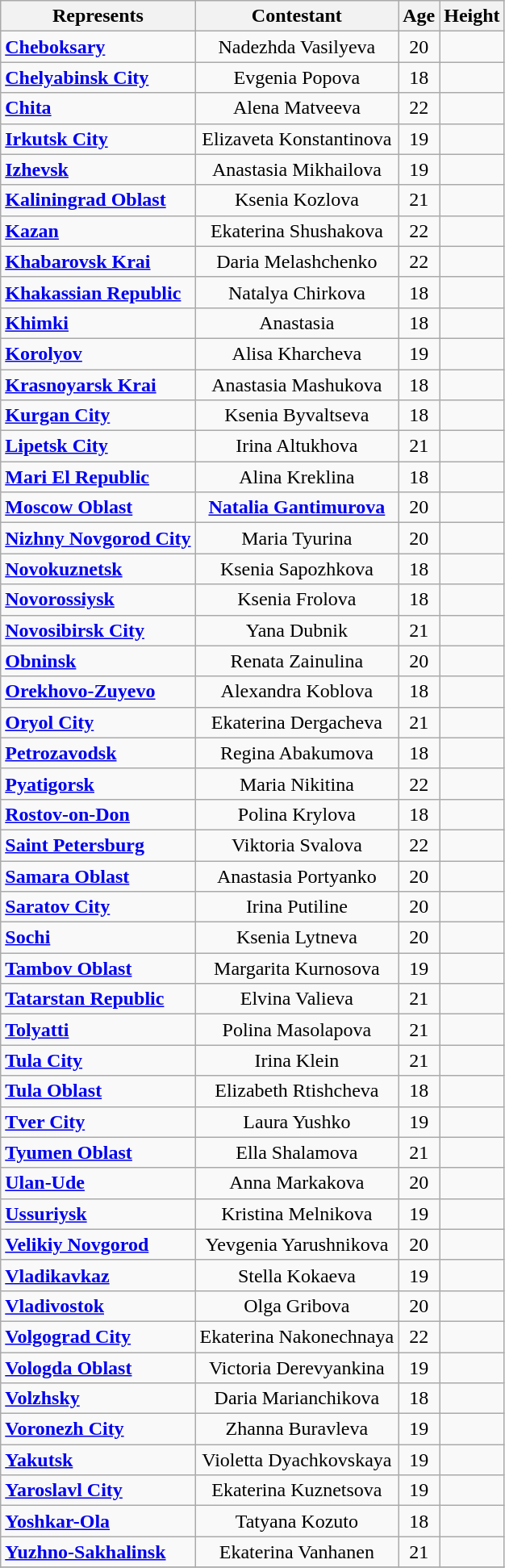<table class="sortable wikitable">
<tr>
<th>Represents</th>
<th>Contestant</th>
<th>Age</th>
<th>Height</th>
</tr>
<tr>
<td> <strong><a href='#'>Cheboksary</a></strong></td>
<td style="text-align:center;">Nadezhda Vasilyeva</td>
<td style="text-align:center;">20</td>
<td style="text-align:center;"></td>
</tr>
<tr>
<td> <strong><a href='#'>Chelyabinsk City</a></strong></td>
<td style="text-align:center;">Evgenia Popova</td>
<td style="text-align:center;">18</td>
<td style="text-align:center;"></td>
</tr>
<tr>
<td> <strong><a href='#'>Chita</a></strong></td>
<td style="text-align:center;">Alena Matveeva</td>
<td style="text-align:center;">22</td>
<td style="text-align:center;"></td>
</tr>
<tr>
<td> <strong><a href='#'>Irkutsk City</a></strong></td>
<td style="text-align:center;">Elizaveta Konstantinova</td>
<td style="text-align:center;">19</td>
<td style="text-align:center;"></td>
</tr>
<tr>
<td> <strong><a href='#'>Izhevsk</a></strong></td>
<td style="text-align:center;">Anastasia Mikhailova</td>
<td style="text-align:center;">19</td>
<td style="text-align:center;"></td>
</tr>
<tr>
<td> <strong><a href='#'>Kaliningrad Oblast</a></strong></td>
<td style="text-align:center;">Ksenia Kozlova</td>
<td style="text-align:center;">21</td>
<td style="text-align:center;"></td>
</tr>
<tr>
<td> <strong><a href='#'>Kazan</a></strong></td>
<td style="text-align:center;">Ekaterina Shushakova</td>
<td style="text-align:center;">22</td>
<td style="text-align:center;"></td>
</tr>
<tr>
<td> <strong><a href='#'>Khabarovsk Krai</a></strong></td>
<td style="text-align:center;">Daria Melashchenko</td>
<td style="text-align:center;">22</td>
<td style="text-align:center;"></td>
</tr>
<tr>
<td> <strong><a href='#'>Khakassian Republic</a></strong></td>
<td style="text-align:center;">Natalya Chirkova</td>
<td style="text-align:center;">18</td>
<td style="text-align:center;"></td>
</tr>
<tr>
<td> <strong><a href='#'>Khimki</a></strong></td>
<td style="text-align:center;">Anastasia</td>
<td style="text-align:center;">18</td>
<td style="text-align:center;"></td>
</tr>
<tr>
<td> <strong><a href='#'>Korolyov</a></strong></td>
<td style="text-align:center;">Alisa Kharcheva</td>
<td style="text-align:center;">19</td>
<td style="text-align:center;"></td>
</tr>
<tr>
<td> <strong><a href='#'>Krasnoyarsk Krai</a></strong></td>
<td style="text-align:center;">Anastasia Mashukova</td>
<td style="text-align:center;">18</td>
<td style="text-align:center;"></td>
</tr>
<tr>
<td> <strong><a href='#'>Kurgan City</a></strong></td>
<td style="text-align:center;">Ksenia Byvaltseva</td>
<td style="text-align:center;">18</td>
<td style="text-align:center;"></td>
</tr>
<tr>
<td> <strong><a href='#'>Lipetsk City</a></strong></td>
<td style="text-align:center;">Irina Altukhova</td>
<td style="text-align:center;">21</td>
<td style="text-align:center;"></td>
</tr>
<tr>
<td> <strong><a href='#'>Mari El Republic</a></strong></td>
<td style="text-align:center;">Alina Kreklina</td>
<td style="text-align:center;">18</td>
<td style="text-align:center;"></td>
</tr>
<tr>
<td> <strong><a href='#'>Moscow Oblast</a></strong></td>
<td style="text-align:center;"><strong><a href='#'>Natalia Gantimurova</a></strong></td>
<td style="text-align:center;">20</td>
<td style="text-align:center;"></td>
</tr>
<tr>
<td> <strong><a href='#'>Nizhny Novgorod City</a></strong></td>
<td style="text-align:center;">Maria Tyurina</td>
<td style="text-align:center;">20</td>
<td style="text-align:center;"></td>
</tr>
<tr>
<td> <strong><a href='#'>Novokuznetsk</a></strong></td>
<td style="text-align:center;">Ksenia Sapozhkova</td>
<td style="text-align:center;">18</td>
<td style="text-align:center;"></td>
</tr>
<tr>
<td> <strong><a href='#'>Novorossiysk</a></strong></td>
<td style="text-align:center;">Ksenia Frolova</td>
<td style="text-align:center;">18</td>
<td style="text-align:center;"></td>
</tr>
<tr>
<td> <strong><a href='#'>Novosibirsk City</a></strong></td>
<td style="text-align:center;">Yana Dubnik</td>
<td style="text-align:center;">21</td>
<td style="text-align:center;"></td>
</tr>
<tr>
<td> <strong><a href='#'>Obninsk</a></strong></td>
<td style="text-align:center;">Renata Zainulina</td>
<td style="text-align:center;">20</td>
<td style="text-align:center;"></td>
</tr>
<tr>
<td> <strong><a href='#'>Orekhovo-Zuyevo</a></strong></td>
<td style="text-align:center;">Alexandra Koblova</td>
<td style="text-align:center;">18</td>
<td style="text-align:center;"></td>
</tr>
<tr>
<td> <strong><a href='#'>Oryol City</a></strong></td>
<td style="text-align:center;">Ekaterina Dergacheva</td>
<td style="text-align:center;">21</td>
<td style="text-align:center;"></td>
</tr>
<tr>
<td> <strong><a href='#'>Petrozavodsk</a></strong></td>
<td style="text-align:center;">Regina Abakumova</td>
<td style="text-align:center;">18</td>
<td style="text-align:center;"></td>
</tr>
<tr>
<td> <strong><a href='#'>Pyatigorsk</a></strong></td>
<td style="text-align:center;">Maria Nikitina</td>
<td style="text-align:center;">22</td>
<td style="text-align:center;"></td>
</tr>
<tr>
<td> <strong><a href='#'>Rostov-on-Don</a></strong></td>
<td style="text-align:center;">Polina Krylova</td>
<td style="text-align:center;">18</td>
<td style="text-align:center;"></td>
</tr>
<tr>
<td> <strong><a href='#'>Saint Petersburg</a></strong></td>
<td style="text-align:center;">Viktoria Svalova</td>
<td style="text-align:center;">22</td>
<td style="text-align:center;"></td>
</tr>
<tr>
<td> <strong><a href='#'>Samara Oblast</a></strong></td>
<td style="text-align:center;">Anastasia Portyanko</td>
<td style="text-align:center;">20</td>
<td style="text-align:center;"></td>
</tr>
<tr>
<td> <strong><a href='#'>Saratov City</a></strong></td>
<td style="text-align:center;">Irina Putiline</td>
<td style="text-align:center;">20</td>
<td style="text-align:center;"></td>
</tr>
<tr>
<td> <strong><a href='#'>Sochi</a></strong></td>
<td style="text-align:center;">Ksenia Lytneva</td>
<td style="text-align:center;">20</td>
<td style="text-align:center;"></td>
</tr>
<tr>
<td> <strong><a href='#'>Tambov Oblast</a></strong></td>
<td style="text-align:center;">Margarita Kurnosova</td>
<td style="text-align:center;">19</td>
<td style="text-align:center;"></td>
</tr>
<tr>
<td> <strong><a href='#'>Tatarstan Republic</a></strong></td>
<td style="text-align:center;">Elvina Valieva</td>
<td style="text-align:center;">21</td>
<td style="text-align:center;"></td>
</tr>
<tr>
<td> <strong><a href='#'>Tolyatti</a></strong></td>
<td style="text-align:center;">Polina Masolapova</td>
<td style="text-align:center;">21</td>
<td style="text-align:center;"></td>
</tr>
<tr>
<td> <strong><a href='#'>Tula City</a></strong></td>
<td style="text-align:center;">Irina Klein</td>
<td style="text-align:center;">21</td>
<td style="text-align:center;"></td>
</tr>
<tr>
<td> <strong><a href='#'>Tula Oblast</a></strong></td>
<td style="text-align:center;">Elizabeth Rtishcheva</td>
<td style="text-align:center;">18</td>
<td style="text-align:center;"></td>
</tr>
<tr>
<td> <strong><a href='#'>Tver City</a></strong></td>
<td style="text-align:center;">Laura Yushko</td>
<td style="text-align:center;">19</td>
<td style="text-align:center;"></td>
</tr>
<tr>
<td> <strong><a href='#'>Tyumen Oblast</a></strong></td>
<td style="text-align:center;">Ella Shalamova</td>
<td style="text-align:center;">21</td>
<td style="text-align:center;"></td>
</tr>
<tr>
<td> <strong><a href='#'>Ulan-Ude</a></strong></td>
<td style="text-align:center;">Anna Markakova</td>
<td style="text-align:center;">20</td>
<td style="text-align:center;"></td>
</tr>
<tr>
<td><strong><a href='#'>Ussuriysk</a></strong></td>
<td style="text-align:center;">Kristina Melnikova</td>
<td style="text-align:center;">19</td>
<td style="text-align:center;"></td>
</tr>
<tr>
<td> <strong><a href='#'>Velikiy Novgorod</a></strong></td>
<td style="text-align:center;">Yevgenia Yarushnikova</td>
<td style="text-align:center;">20</td>
<td style="text-align:center;"></td>
</tr>
<tr>
<td><strong><a href='#'>Vladikavkaz</a></strong></td>
<td style="text-align:center;">Stella Kokaeva</td>
<td style="text-align:center;">19</td>
<td style="text-align:center;"></td>
</tr>
<tr>
<td> <strong><a href='#'>Vladivostok</a></strong></td>
<td style="text-align:center;">Olga Gribova</td>
<td style="text-align:center;">20</td>
<td style="text-align:center;"></td>
</tr>
<tr>
<td> <strong><a href='#'>Volgograd City</a></strong></td>
<td style="text-align:center;">Ekaterina Nakonechnaya</td>
<td style="text-align:center;">22</td>
<td style="text-align:center;"></td>
</tr>
<tr>
<td> <strong><a href='#'>Vologda Oblast</a></strong></td>
<td style="text-align:center;">Victoria Derevyankina</td>
<td style="text-align:center;">19</td>
<td style="text-align:center;"></td>
</tr>
<tr>
<td> <strong><a href='#'>Volzhsky</a></strong></td>
<td style="text-align:center;">Daria Marianchikova</td>
<td style="text-align:center;">18</td>
<td style="text-align:center;"></td>
</tr>
<tr>
<td> <strong><a href='#'>Voronezh City</a></strong></td>
<td style="text-align:center;">Zhanna Buravleva</td>
<td style="text-align:center;">19</td>
<td style="text-align:center;"></td>
</tr>
<tr>
<td> <strong><a href='#'>Yakutsk</a></strong></td>
<td style="text-align:center;">Violetta Dyachkovskaya</td>
<td style="text-align:center;">19</td>
<td style="text-align:center;"></td>
</tr>
<tr>
<td> <strong><a href='#'>Yaroslavl City</a></strong></td>
<td style="text-align:center;">Ekaterina Kuznetsova</td>
<td style="text-align:center;">19</td>
<td style="text-align:center;"></td>
</tr>
<tr>
<td> <strong><a href='#'>Yoshkar-Ola</a></strong></td>
<td style="text-align:center;">Tatyana Kozuto</td>
<td style="text-align:center;">18</td>
<td style="text-align:center;"></td>
</tr>
<tr>
<td> <strong><a href='#'>Yuzhno-Sakhalinsk</a></strong></td>
<td style="text-align:center;">Ekaterina Vanhanen</td>
<td style="text-align:center;">21</td>
<td style="text-align:center;"></td>
</tr>
<tr>
</tr>
</table>
